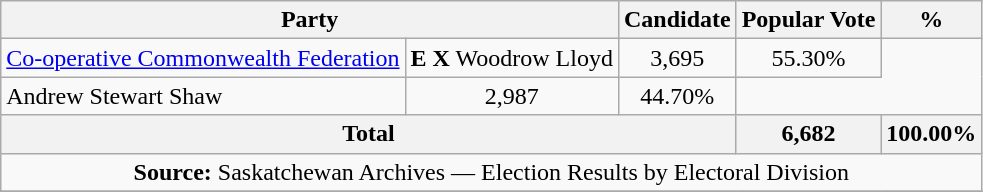<table class="wikitable">
<tr>
<th colspan="2">Party</th>
<th>Candidate</th>
<th>Popular Vote</th>
<th>%</th>
</tr>
<tr>
<td><a href='#'>Co-operative Commonwealth Federation</a></td>
<td><strong>E</strong> <strong>X</strong> Woodrow Lloyd</td>
<td align=center>3,695</td>
<td align=center>55.30%</td>
</tr>
<tr>
<td>Andrew Stewart Shaw</td>
<td align=center>2,987</td>
<td align=center>44.70%</td>
</tr>
<tr>
<th colspan=3>Total</th>
<th>6,682</th>
<th>100.00%</th>
</tr>
<tr>
<td align="center" colspan=5><strong>Source:</strong> Saskatchewan Archives  — Election Results by Electoral Division</td>
</tr>
<tr>
</tr>
</table>
